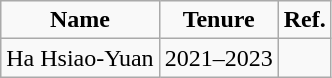<table class="wikitable" style="text-align:center">
<tr style="font-weight:bold;">
<td>Name</td>
<td>Tenure</td>
<td>Ref.</td>
</tr>
<tr>
<td>Ha Hsiao-Yuan</td>
<td>2021–2023</td>
<td></td>
</tr>
</table>
